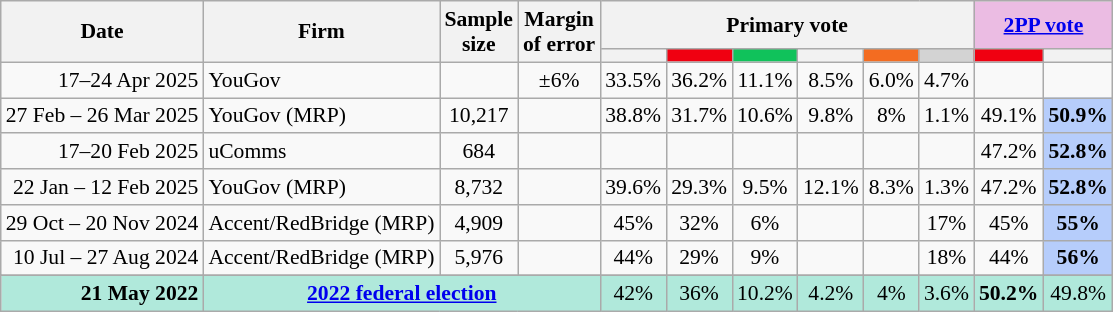<table class="nowrap wikitable tpl-blanktable" style=text-align:center;font-size:90%>
<tr>
<th rowspan=2>Date</th>
<th rowspan=2>Firm</th>
<th rowspan=2>Sample<br>size</th>
<th rowspan=2>Margin<br>of error</th>
<th colspan=6>Primary vote</th>
<th colspan=2 class=unsortable style=background:#ebbce3><a href='#'>2PP vote</a></th>
</tr>
<tr>
<th class="unsortable" style=background:></th>
<th class="unsortable" style="background:#F00011"></th>
<th class=unsortable style=background:#10C25B></th>
<th class=unsortable style=background:></th>
<th class=unsortable style=background:#f36c21></th>
<th class=unsortable style=background:lightgray></th>
<th class="unsortable" style="background:#F00011"></th>
<th class="unsortable" style=background:></th>
</tr>
<tr>
<td align=right>17–24 Apr 2025</td>
<td align=left>YouGov</td>
<td></td>
<td>±6%</td>
<td>33.5%</td>
<td>36.2%</td>
<td>11.1%</td>
<td>8.5%</td>
<td>6.0%</td>
<td>4.7%</td>
<td></td>
<td></td>
</tr>
<tr>
<td align=right>27 Feb – 26 Mar 2025</td>
<td align=left>YouGov (MRP)</td>
<td>10,217</td>
<td></td>
<td>38.8%</td>
<td>31.7%</td>
<td>10.6%</td>
<td>9.8%</td>
<td>8%</td>
<td>1.1%</td>
<td>49.1%</td>
<th style="background:#B6CDFB">50.9%</th>
</tr>
<tr>
<td align=right>17–20 Feb 2025</td>
<td align=left>uComms</td>
<td>684</td>
<td></td>
<td></td>
<td></td>
<td></td>
<td></td>
<td></td>
<td></td>
<td>47.2%</td>
<th style="background:#B6CDFB">52.8%</th>
</tr>
<tr>
<td align=right>22 Jan – 12 Feb 2025</td>
<td align=left>YouGov (MRP)</td>
<td>8,732</td>
<td></td>
<td>39.6%</td>
<td>29.3%</td>
<td>9.5%</td>
<td>12.1%</td>
<td>8.3%</td>
<td>1.3%</td>
<td>47.2%</td>
<th style="background:#B6CDFB">52.8%</th>
</tr>
<tr>
<td align=right>29 Oct – 20 Nov 2024</td>
<td align=left>Accent/RedBridge (MRP)</td>
<td>4,909</td>
<td></td>
<td>45%</td>
<td>32%</td>
<td>6%</td>
<td></td>
<td></td>
<td>17%</td>
<td>45%</td>
<th style="background:#B6CDFB"><strong>55%</strong></th>
</tr>
<tr>
<td align=right>10 Jul – 27 Aug 2024</td>
<td align=left>Accent/RedBridge (MRP)</td>
<td>5,976</td>
<td></td>
<td>44%</td>
<td>29%</td>
<td>9%</td>
<td></td>
<td></td>
<td>18%</td>
<td>44%</td>
<th style="background:#B6CDFB"><strong>56%</strong></th>
</tr>
<tr>
</tr>
<tr style=background:#b0e9db>
<td style=text-align:right data-sort-value=21-May-2022><strong>21 May 2022</strong></td>
<td colspan=3 style=text-align:center><strong><a href='#'>2022 federal election</a></strong></td>
<td>42%</td>
<td>36%</td>
<td>10.2%</td>
<td>4.2%</td>
<td>4%</td>
<td>3.6%</td>
<td><strong>50.2%</strong></td>
<td>49.8%</td>
</tr>
</table>
